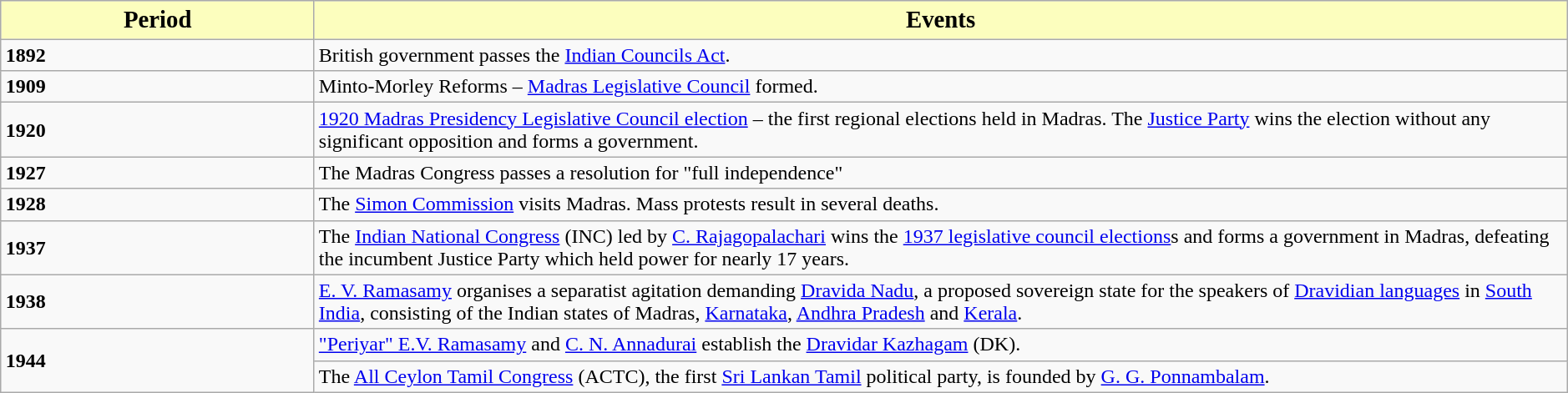<table class="wikitable" style="text-align:left; margin: auto; width:99%">
<tr>
<th scope="row" style="width: 20%; text-align:center; font-size:120%; background:#fcfebe; color:#000000;">Period</th>
<th scope="row" style="text-align:center; font-size:120%; background:#fcfebe; color:#000000;">Events</th>
</tr>
<tr>
<td><strong>1892</strong></td>
<td>British government passes the <a href='#'>Indian Councils Act</a>.</td>
</tr>
<tr>
<td><strong>1909</strong></td>
<td>Minto-Morley Reforms – <a href='#'>Madras Legislative Council</a> formed.</td>
</tr>
<tr>
<td><strong>1920</strong></td>
<td><a href='#'>1920 Madras Presidency Legislative Council election</a> – the first regional elections held in Madras. The <a href='#'>Justice Party</a> wins the election without any significant opposition and forms a government.</td>
</tr>
<tr>
<td><strong>1927</strong></td>
<td>The Madras Congress passes a resolution for "full independence"</td>
</tr>
<tr>
<td><strong>1928</strong></td>
<td>The <a href='#'>Simon Commission</a> visits Madras. Mass protests result in several deaths.</td>
</tr>
<tr>
<td><strong>1937</strong></td>
<td>The <a href='#'>Indian National Congress</a> (INC) led by <a href='#'>C. Rajagopalachari</a> wins the <a href='#'>1937 legislative council elections</a>s and forms a government in Madras, defeating the incumbent Justice Party which held power for nearly 17 years.</td>
</tr>
<tr>
<td><strong>1938</strong></td>
<td><a href='#'>E. V. Ramasamy</a> organises a separatist agitation demanding <a href='#'>Dravida Nadu</a>, a proposed sovereign state for the speakers of <a href='#'>Dravidian languages</a> in <a href='#'>South India</a>, consisting of the Indian states of Madras, <a href='#'>Karnataka</a>, <a href='#'>Andhra Pradesh</a> and <a href='#'>Kerala</a>.</td>
</tr>
<tr>
<td rowspan="2"><strong>1944</strong></td>
<td><a href='#'>"Periyar" E.V. Ramasamy</a> and <a href='#'>C. N. Annadurai</a> establish the <a href='#'>Dravidar Kazhagam</a> (DK).</td>
</tr>
<tr>
<td>The <a href='#'>All Ceylon Tamil Congress</a> (ACTC), the first <a href='#'>Sri Lankan Tamil</a> political party, is founded by <a href='#'>G. G. Ponnambalam</a>.</td>
</tr>
</table>
